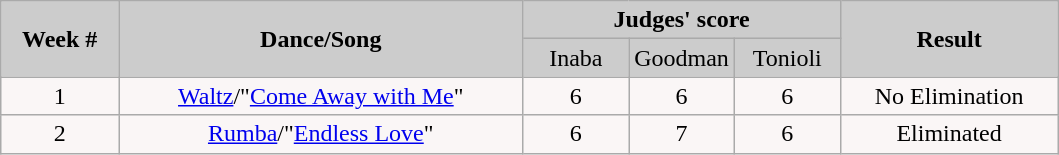<table class="wikitable" style="float:left;">
<tr style="text-align:Center; background:#ccc;">
<td rowspan="2"><strong>Week #</strong></td>
<td rowspan="2"><strong>Dance/Song</strong></td>
<td colspan="3"><strong>Judges' score</strong></td>
<td rowspan="2"><strong>Result</strong></td>
</tr>
<tr style="text-align:center; background:#ccc;">
<td style="width:10%; ">Inaba</td>
<td style="width:10%; ">Goodman</td>
<td style="width:10%; ">Tonioli</td>
</tr>
<tr>
<td style="text-align:center; background:#faf6f6;">1</td>
<td style="text-align:center; background:#faf6f6;"><a href='#'>Waltz</a>/"<a href='#'>Come Away with Me</a>"</td>
<td style="text-align:center; background:#faf6f6;">6</td>
<td style="text-align:center; background:#faf6f6;">6</td>
<td style="text-align:center; background:#faf6f6;">6</td>
<td style="text-align:center; background:#faf6f6;">No Elimination</td>
</tr>
<tr>
<td style="text-align: center; background:#faf6f6;">2</td>
<td style="text-align: center; background:#faf6f6;"><a href='#'>Rumba</a>/"<a href='#'>Endless Love</a>"</td>
<td style="text-align: center; background:#faf6f6;">6</td>
<td style="text-align: center; background:#faf6f6;">7</td>
<td style="text-align: center; background:#faf6f6;">6</td>
<td style="text-align: center; background:#faf6f6;">Eliminated</td>
</tr>
</table>
